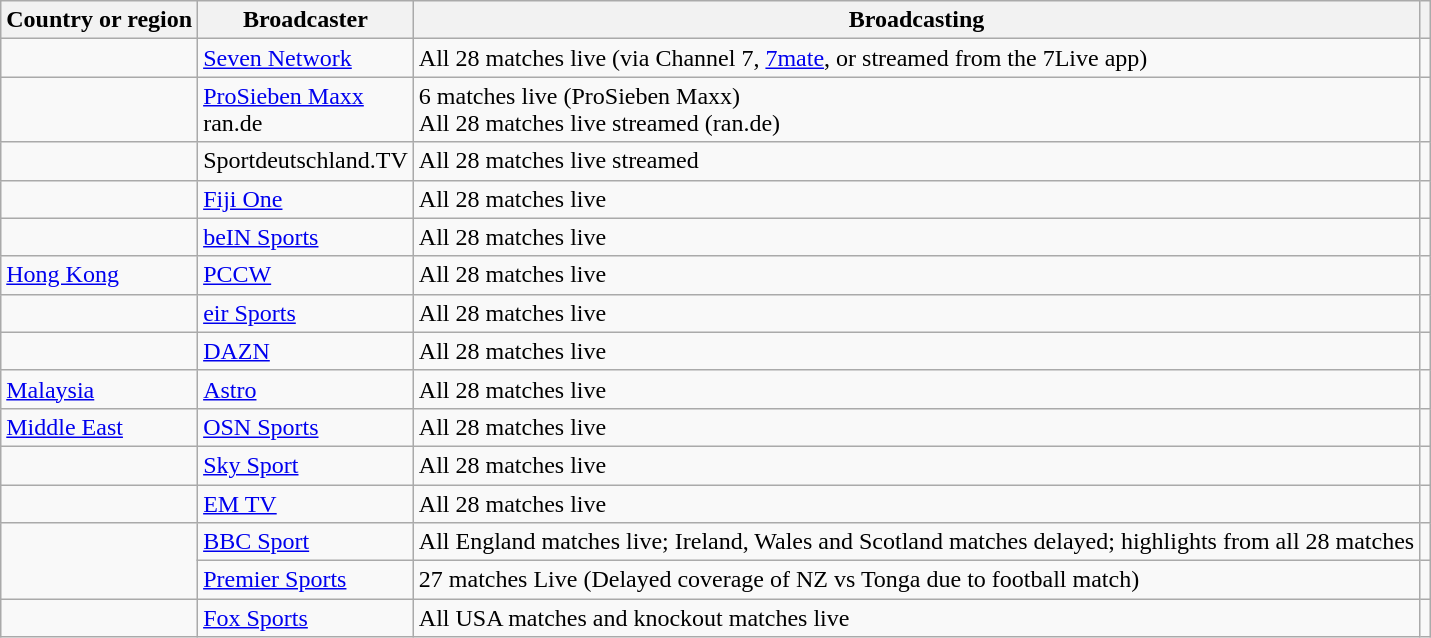<table class="wikitable">
<tr>
<th>Country or region</th>
<th>Broadcaster</th>
<th>Broadcasting</th>
<th></th>
</tr>
<tr>
<td></td>
<td><a href='#'>Seven Network</a></td>
<td>All 28 matches live (via Channel 7, <a href='#'>7mate</a>, or streamed from the 7Live app)</td>
<td></td>
</tr>
<tr>
<td><br><br></td>
<td><a href='#'>ProSieben Maxx</a><br>ran.de</td>
<td>6 matches live (ProSieben Maxx)<br>All 28 matches live streamed (ran.de)</td>
<td></td>
</tr>
<tr>
<td></td>
<td>Sportdeutschland.TV</td>
<td>All 28 matches live streamed</td>
<td></td>
</tr>
<tr>
<td></td>
<td><a href='#'>Fiji One</a></td>
<td>All 28 matches live</td>
<td></td>
</tr>
<tr>
<td></td>
<td><a href='#'>beIN Sports</a></td>
<td>All 28 matches live</td>
<td></td>
</tr>
<tr>
<td> <a href='#'>Hong Kong</a></td>
<td><a href='#'>PCCW</a></td>
<td>All 28 matches live</td>
<td></td>
</tr>
<tr>
<td></td>
<td><a href='#'>eir Sports</a></td>
<td>All 28 matches live</td>
<td></td>
</tr>
<tr>
<td></td>
<td><a href='#'>DAZN</a></td>
<td>All 28 matches live</td>
<td></td>
</tr>
<tr>
<td> <a href='#'>Malaysia</a></td>
<td><a href='#'>Astro</a></td>
<td>All 28 matches live</td>
<td></td>
</tr>
<tr>
<td><a href='#'>Middle East</a></td>
<td><a href='#'>OSN Sports</a></td>
<td>All 28 matches live</td>
<td></td>
</tr>
<tr>
<td></td>
<td><a href='#'>Sky Sport</a></td>
<td>All 28 matches live</td>
<td></td>
</tr>
<tr>
<td></td>
<td><a href='#'>EM TV</a></td>
<td>All 28 matches live</td>
<td></td>
</tr>
<tr>
<td rowspan=2></td>
<td><a href='#'>BBC Sport</a></td>
<td>All England matches live; Ireland, Wales and Scotland matches delayed; highlights from all 28 matches</td>
<td></td>
</tr>
<tr>
<td><a href='#'>Premier Sports</a></td>
<td>27 matches Live (Delayed coverage of NZ vs Tonga due to football match)</td>
<td></td>
</tr>
<tr>
<td></td>
<td><a href='#'>Fox Sports</a></td>
<td>All USA matches and knockout matches live</td>
<td></td>
</tr>
</table>
